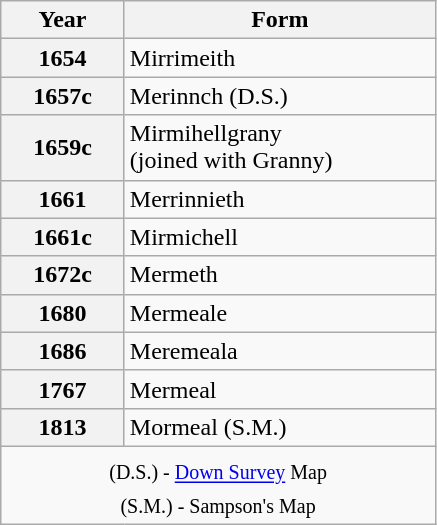<table class="wikitable" style="margin:0 0 0 3em; border:1px solid darkgrey;">
<tr>
<th style="width:75px;">Year</th>
<th style="width:200px;">Form</th>
</tr>
<tr>
<th>1654</th>
<td>Mirrimeith</td>
</tr>
<tr>
<th>1657c</th>
<td>Merinnch (D.S.) </td>
</tr>
<tr>
<th>1659c</th>
<td>Mirmihellgrany<br>(joined with Granny)</td>
</tr>
<tr>
<th>1661</th>
<td>Merrinnieth</td>
</tr>
<tr>
<th>1661c</th>
<td>Mirmichell</td>
</tr>
<tr>
<th>1672c</th>
<td>Mermeth</td>
</tr>
<tr>
<th>1680</th>
<td>Mermeale</td>
</tr>
<tr>
<th>1686</th>
<td>Meremeala</td>
</tr>
<tr>
<th>1767</th>
<td>Mermeal</td>
</tr>
<tr>
<th>1813</th>
<td>Mormeal (S.M.) </td>
</tr>
<tr>
<td colspan="2" align="center"><sub>(D.S.) - <a href='#'>Down Survey</a> Map<br>(S.M.) - Sampson's Map</sub></td>
</tr>
</table>
